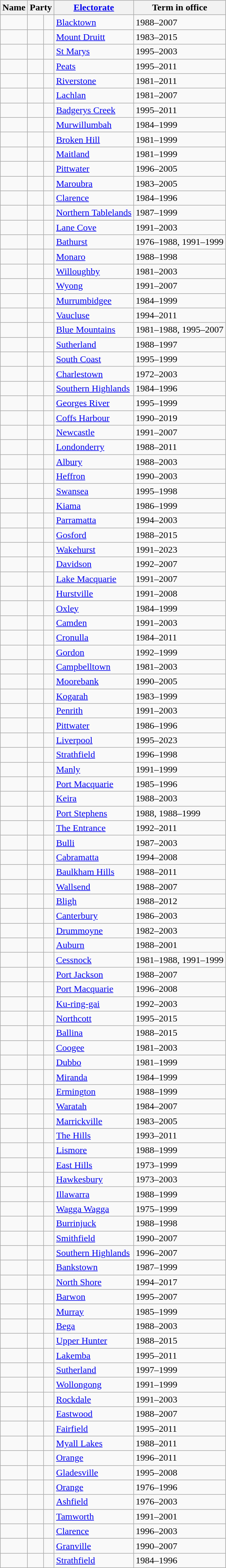<table class="wikitable sortable">
<tr>
<th>Name</th>
<th colspan=2>Party</th>
<th><a href='#'>Electorate</a></th>
<th>Term in office</th>
</tr>
<tr>
<td></td>
<td> </td>
<td></td>
<td><a href='#'>Blacktown</a></td>
<td>1988–2007</td>
</tr>
<tr>
<td></td>
<td> </td>
<td></td>
<td><a href='#'>Mount Druitt</a></td>
<td>1983–2015</td>
</tr>
<tr>
<td></td>
<td> </td>
<td></td>
<td><a href='#'>St Marys</a></td>
<td>1995–2003</td>
</tr>
<tr>
<td></td>
<td> </td>
<td></td>
<td><a href='#'>Peats</a></td>
<td>1995–2011</td>
</tr>
<tr>
<td></td>
<td> </td>
<td></td>
<td><a href='#'>Riverstone</a></td>
<td>1981–2011</td>
</tr>
<tr>
<td></td>
<td> </td>
<td></td>
<td><a href='#'>Lachlan</a></td>
<td>1981–2007</td>
</tr>
<tr>
<td></td>
<td> </td>
<td></td>
<td><a href='#'>Badgerys Creek</a></td>
<td>1995–2011</td>
</tr>
<tr>
<td></td>
<td> </td>
<td></td>
<td><a href='#'>Murwillumbah</a></td>
<td>1984–1999</td>
</tr>
<tr>
<td></td>
<td> </td>
<td></td>
<td><a href='#'>Broken Hill</a></td>
<td>1981–1999</td>
</tr>
<tr>
<td></td>
<td> </td>
<td></td>
<td><a href='#'>Maitland</a></td>
<td>1981–1999</td>
</tr>
<tr>
<td></td>
<td> </td>
<td></td>
<td><a href='#'>Pittwater</a></td>
<td>1996–2005</td>
</tr>
<tr>
<td></td>
<td> </td>
<td></td>
<td><a href='#'>Maroubra</a></td>
<td>1983–2005</td>
</tr>
<tr>
<td></td>
<td> </td>
<td></td>
<td><a href='#'>Clarence</a></td>
<td>1984–1996</td>
</tr>
<tr>
<td></td>
<td> </td>
<td></td>
<td><a href='#'>Northern Tablelands</a></td>
<td>1987–1999</td>
</tr>
<tr>
<td></td>
<td> </td>
<td></td>
<td><a href='#'>Lane Cove</a></td>
<td>1991–2003</td>
</tr>
<tr>
<td></td>
<td> </td>
<td></td>
<td><a href='#'>Bathurst</a></td>
<td>1976–1988, 1991–1999</td>
</tr>
<tr>
<td></td>
<td> </td>
<td></td>
<td><a href='#'>Monaro</a></td>
<td>1988–1998</td>
</tr>
<tr>
<td></td>
<td> </td>
<td></td>
<td><a href='#'>Willoughby</a></td>
<td>1981–2003</td>
</tr>
<tr>
<td></td>
<td> </td>
<td></td>
<td><a href='#'>Wyong</a></td>
<td>1991–2007</td>
</tr>
<tr>
<td></td>
<td> </td>
<td></td>
<td><a href='#'>Murrumbidgee</a></td>
<td>1984–1999</td>
</tr>
<tr>
<td></td>
<td> </td>
<td></td>
<td><a href='#'>Vaucluse</a></td>
<td>1994–2011</td>
</tr>
<tr>
<td></td>
<td> </td>
<td></td>
<td><a href='#'>Blue Mountains</a></td>
<td>1981–1988, 1995–2007</td>
</tr>
<tr>
<td></td>
<td> </td>
<td></td>
<td><a href='#'>Sutherland</a></td>
<td>1988–1997</td>
</tr>
<tr>
<td></td>
<td> </td>
<td></td>
<td><a href='#'>South Coast</a></td>
<td>1995–1999</td>
</tr>
<tr>
<td></td>
<td> </td>
<td></td>
<td><a href='#'>Charlestown</a></td>
<td>1972–2003</td>
</tr>
<tr>
<td></td>
<td> </td>
<td></td>
<td><a href='#'>Southern Highlands</a></td>
<td>1984–1996</td>
</tr>
<tr>
<td></td>
<td> </td>
<td></td>
<td><a href='#'>Georges River</a></td>
<td>1995–1999</td>
</tr>
<tr>
<td></td>
<td> </td>
<td></td>
<td><a href='#'>Coffs Harbour</a></td>
<td>1990–2019</td>
</tr>
<tr>
<td></td>
<td> </td>
<td></td>
<td><a href='#'>Newcastle</a></td>
<td>1991–2007</td>
</tr>
<tr>
<td></td>
<td> </td>
<td></td>
<td><a href='#'>Londonderry</a></td>
<td>1988–2011</td>
</tr>
<tr>
<td></td>
<td> </td>
<td></td>
<td><a href='#'>Albury</a></td>
<td>1988–2003</td>
</tr>
<tr>
<td></td>
<td> </td>
<td></td>
<td><a href='#'>Heffron</a></td>
<td>1990–2003</td>
</tr>
<tr>
<td></td>
<td> </td>
<td></td>
<td><a href='#'>Swansea</a></td>
<td>1995–1998</td>
</tr>
<tr>
<td></td>
<td> </td>
<td></td>
<td><a href='#'>Kiama</a></td>
<td>1986–1999</td>
</tr>
<tr>
<td></td>
<td> </td>
<td></td>
<td><a href='#'>Parramatta</a></td>
<td>1994–2003</td>
</tr>
<tr>
<td></td>
<td> </td>
<td></td>
<td><a href='#'>Gosford</a></td>
<td>1988–2015</td>
</tr>
<tr>
<td></td>
<td> </td>
<td></td>
<td><a href='#'>Wakehurst</a></td>
<td>1991–2023</td>
</tr>
<tr>
<td></td>
<td> </td>
<td></td>
<td><a href='#'>Davidson</a></td>
<td>1992–2007</td>
</tr>
<tr>
<td></td>
<td> </td>
<td></td>
<td><a href='#'>Lake Macquarie</a></td>
<td>1991–2007</td>
</tr>
<tr>
<td></td>
<td> </td>
<td></td>
<td><a href='#'>Hurstville</a></td>
<td>1991–2008</td>
</tr>
<tr>
<td></td>
<td> </td>
<td></td>
<td><a href='#'>Oxley</a></td>
<td>1984–1999</td>
</tr>
<tr>
<td></td>
<td> </td>
<td></td>
<td><a href='#'>Camden</a></td>
<td>1991–2003</td>
</tr>
<tr>
<td></td>
<td> </td>
<td></td>
<td><a href='#'>Cronulla</a></td>
<td>1984–2011</td>
</tr>
<tr>
<td></td>
<td> </td>
<td></td>
<td><a href='#'>Gordon</a></td>
<td>1992–1999</td>
</tr>
<tr>
<td></td>
<td> </td>
<td></td>
<td><a href='#'>Campbelltown</a></td>
<td>1981–2003</td>
</tr>
<tr>
<td></td>
<td> </td>
<td></td>
<td><a href='#'>Moorebank</a></td>
<td>1990–2005</td>
</tr>
<tr>
<td></td>
<td> </td>
<td></td>
<td><a href='#'>Kogarah</a></td>
<td>1983–1999</td>
</tr>
<tr>
<td></td>
<td> </td>
<td></td>
<td><a href='#'>Penrith</a></td>
<td>1991–2003</td>
</tr>
<tr>
<td></td>
<td> </td>
<td></td>
<td><a href='#'>Pittwater</a></td>
<td>1986–1996</td>
</tr>
<tr>
<td></td>
<td> </td>
<td></td>
<td><a href='#'>Liverpool</a></td>
<td>1995–2023</td>
</tr>
<tr>
<td></td>
<td> </td>
<td></td>
<td><a href='#'>Strathfield</a></td>
<td>1996–1998</td>
</tr>
<tr>
<td></td>
<td> </td>
<td></td>
<td><a href='#'>Manly</a></td>
<td>1991–1999</td>
</tr>
<tr>
<td></td>
<td> </td>
<td></td>
<td><a href='#'>Port Macquarie</a></td>
<td>1985–1996</td>
</tr>
<tr>
<td></td>
<td> </td>
<td></td>
<td><a href='#'>Keira</a></td>
<td>1988–2003</td>
</tr>
<tr>
<td></td>
<td> </td>
<td></td>
<td><a href='#'>Port Stephens</a></td>
<td>1988, 1988–1999</td>
</tr>
<tr>
<td></td>
<td> </td>
<td></td>
<td><a href='#'>The Entrance</a></td>
<td>1992–2011</td>
</tr>
<tr>
<td></td>
<td> </td>
<td></td>
<td><a href='#'>Bulli</a></td>
<td>1987–2003</td>
</tr>
<tr>
<td></td>
<td> </td>
<td></td>
<td><a href='#'>Cabramatta</a></td>
<td>1994–2008</td>
</tr>
<tr>
<td></td>
<td> </td>
<td></td>
<td><a href='#'>Baulkham Hills</a></td>
<td>1988–2011</td>
</tr>
<tr>
<td></td>
<td> </td>
<td></td>
<td><a href='#'>Wallsend</a></td>
<td>1988–2007</td>
</tr>
<tr>
<td></td>
<td> </td>
<td></td>
<td><a href='#'>Bligh</a></td>
<td>1988–2012</td>
</tr>
<tr>
<td></td>
<td> </td>
<td></td>
<td><a href='#'>Canterbury</a></td>
<td>1986–2003</td>
</tr>
<tr>
<td></td>
<td> </td>
<td></td>
<td><a href='#'>Drummoyne</a></td>
<td>1982–2003</td>
</tr>
<tr>
<td></td>
<td> </td>
<td></td>
<td><a href='#'>Auburn</a></td>
<td>1988–2001</td>
</tr>
<tr>
<td></td>
<td> </td>
<td></td>
<td><a href='#'>Cessnock</a></td>
<td>1981–1988, 1991–1999</td>
</tr>
<tr>
<td></td>
<td> </td>
<td></td>
<td><a href='#'>Port Jackson</a></td>
<td>1988–2007</td>
</tr>
<tr>
<td></td>
<td> </td>
<td></td>
<td><a href='#'>Port Macquarie</a></td>
<td>1996–2008</td>
</tr>
<tr>
<td></td>
<td> </td>
<td></td>
<td><a href='#'>Ku-ring-gai</a></td>
<td>1992–2003</td>
</tr>
<tr>
<td></td>
<td> </td>
<td></td>
<td><a href='#'>Northcott</a></td>
<td>1995–2015</td>
</tr>
<tr>
<td></td>
<td> </td>
<td></td>
<td><a href='#'>Ballina</a></td>
<td>1988–2015</td>
</tr>
<tr>
<td></td>
<td> </td>
<td></td>
<td><a href='#'>Coogee</a></td>
<td>1981–2003</td>
</tr>
<tr>
<td></td>
<td> </td>
<td></td>
<td><a href='#'>Dubbo</a></td>
<td>1981–1999</td>
</tr>
<tr>
<td></td>
<td> </td>
<td></td>
<td><a href='#'>Miranda</a></td>
<td>1984–1999</td>
</tr>
<tr>
<td></td>
<td> </td>
<td></td>
<td><a href='#'>Ermington</a></td>
<td>1988–1999</td>
</tr>
<tr>
<td></td>
<td> </td>
<td></td>
<td><a href='#'>Waratah</a></td>
<td>1984–2007</td>
</tr>
<tr>
<td></td>
<td> </td>
<td></td>
<td><a href='#'>Marrickville</a></td>
<td>1983–2005</td>
</tr>
<tr>
<td></td>
<td> </td>
<td></td>
<td><a href='#'>The Hills</a></td>
<td>1993–2011</td>
</tr>
<tr>
<td></td>
<td> </td>
<td></td>
<td><a href='#'>Lismore</a></td>
<td>1988–1999</td>
</tr>
<tr>
<td></td>
<td> </td>
<td></td>
<td><a href='#'>East Hills</a></td>
<td>1973–1999</td>
</tr>
<tr>
<td></td>
<td> </td>
<td></td>
<td><a href='#'>Hawkesbury</a></td>
<td>1973–2003</td>
</tr>
<tr>
<td></td>
<td> </td>
<td></td>
<td><a href='#'>Illawarra</a></td>
<td>1988–1999</td>
</tr>
<tr>
<td></td>
<td> </td>
<td></td>
<td><a href='#'>Wagga Wagga</a></td>
<td>1975–1999</td>
</tr>
<tr>
<td></td>
<td> </td>
<td></td>
<td><a href='#'>Burrinjuck</a></td>
<td>1988–1998</td>
</tr>
<tr>
<td></td>
<td> </td>
<td></td>
<td><a href='#'>Smithfield</a></td>
<td>1990–2007</td>
</tr>
<tr>
<td></td>
<td> </td>
<td></td>
<td><a href='#'>Southern Highlands</a></td>
<td>1996–2007</td>
</tr>
<tr>
<td></td>
<td> </td>
<td></td>
<td><a href='#'>Bankstown</a></td>
<td>1987–1999</td>
</tr>
<tr>
<td></td>
<td> </td>
<td></td>
<td><a href='#'>North Shore</a></td>
<td>1994–2017</td>
</tr>
<tr>
<td></td>
<td> </td>
<td></td>
<td><a href='#'>Barwon</a></td>
<td>1995–2007</td>
</tr>
<tr>
<td></td>
<td> </td>
<td></td>
<td><a href='#'>Murray</a></td>
<td>1985–1999</td>
</tr>
<tr>
<td></td>
<td> </td>
<td></td>
<td><a href='#'>Bega</a></td>
<td>1988–2003</td>
</tr>
<tr>
<td></td>
<td> </td>
<td></td>
<td><a href='#'>Upper Hunter</a></td>
<td>1988–2015</td>
</tr>
<tr>
<td></td>
<td> </td>
<td></td>
<td><a href='#'>Lakemba</a></td>
<td>1995–2011</td>
</tr>
<tr>
<td></td>
<td> </td>
<td></td>
<td><a href='#'>Sutherland</a></td>
<td>1997–1999</td>
</tr>
<tr>
<td></td>
<td> </td>
<td></td>
<td><a href='#'>Wollongong</a></td>
<td>1991–1999</td>
</tr>
<tr>
<td></td>
<td> </td>
<td></td>
<td><a href='#'>Rockdale</a></td>
<td>1991–2003</td>
</tr>
<tr>
<td></td>
<td> </td>
<td></td>
<td><a href='#'>Eastwood</a></td>
<td>1988–2007</td>
</tr>
<tr>
<td></td>
<td> </td>
<td></td>
<td><a href='#'>Fairfield</a></td>
<td>1995–2011</td>
</tr>
<tr>
<td></td>
<td> </td>
<td></td>
<td><a href='#'>Myall Lakes</a></td>
<td>1988–2011</td>
</tr>
<tr>
<td></td>
<td> </td>
<td></td>
<td><a href='#'>Orange</a></td>
<td>1996–2011</td>
</tr>
<tr>
<td></td>
<td> </td>
<td></td>
<td><a href='#'>Gladesville</a></td>
<td>1995–2008</td>
</tr>
<tr>
<td></td>
<td> </td>
<td></td>
<td><a href='#'>Orange</a></td>
<td>1976–1996</td>
</tr>
<tr>
<td></td>
<td> </td>
<td></td>
<td><a href='#'>Ashfield</a></td>
<td>1976–2003</td>
</tr>
<tr>
<td></td>
<td> </td>
<td></td>
<td><a href='#'>Tamworth</a></td>
<td>1991–2001</td>
</tr>
<tr>
<td></td>
<td> </td>
<td></td>
<td><a href='#'>Clarence</a></td>
<td>1996–2003</td>
</tr>
<tr>
<td></td>
<td> </td>
<td></td>
<td><a href='#'>Granville</a></td>
<td>1990–2007</td>
</tr>
<tr>
<td></td>
<td> </td>
<td></td>
<td><a href='#'>Strathfield</a></td>
<td>1984–1996</td>
</tr>
</table>
